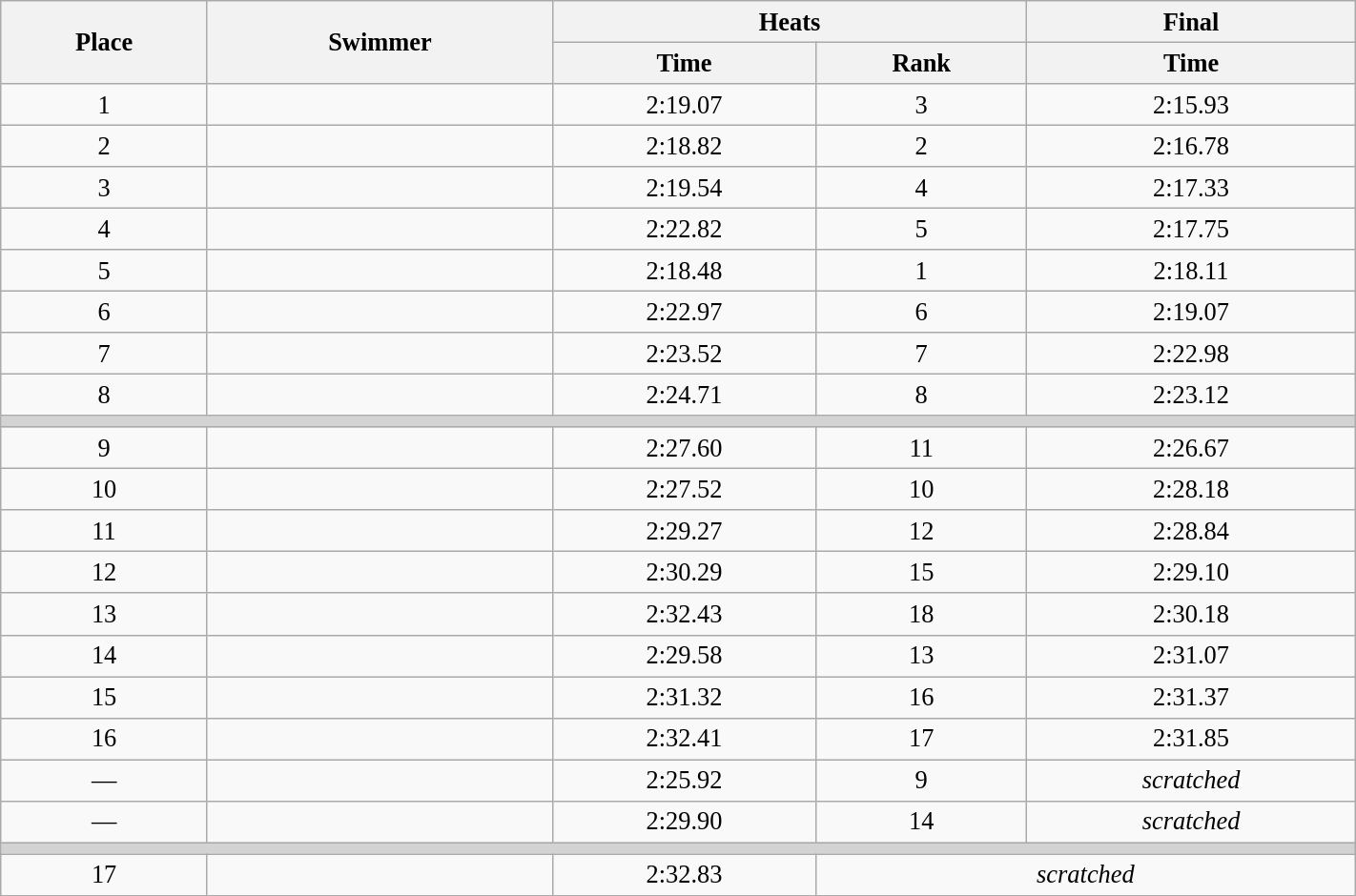<table class="wikitable" style=" text-align:center; font-size:110%;" width="75%">
<tr>
<th rowspan="2">Place</th>
<th rowspan="2">Swimmer</th>
<th colspan="2">Heats</th>
<th>Final</th>
</tr>
<tr>
<th>Time</th>
<th>Rank</th>
<th>Time</th>
</tr>
<tr>
<td>1</td>
<td align="left"></td>
<td>2:19.07</td>
<td>3</td>
<td>2:15.93</td>
</tr>
<tr>
<td>2</td>
<td align="left"></td>
<td>2:18.82</td>
<td>2</td>
<td>2:16.78</td>
</tr>
<tr>
<td>3</td>
<td align=left></td>
<td>2:19.54</td>
<td>4</td>
<td>2:17.33</td>
</tr>
<tr>
<td>4</td>
<td align=left></td>
<td>2:22.82</td>
<td>5</td>
<td>2:17.75</td>
</tr>
<tr>
<td>5</td>
<td align=left></td>
<td>2:18.48</td>
<td>1</td>
<td>2:18.11</td>
</tr>
<tr>
<td>6</td>
<td align=left></td>
<td>2:22.97</td>
<td>6</td>
<td>2:19.07</td>
</tr>
<tr>
<td>7</td>
<td align=left></td>
<td>2:23.52</td>
<td>7</td>
<td>2:22.98</td>
</tr>
<tr>
<td>8</td>
<td align=left></td>
<td>2:24.71</td>
<td>8</td>
<td>2:23.12</td>
</tr>
<tr>
<td colspan=5 bgcolor=lightgray></td>
</tr>
<tr>
<td>9</td>
<td align="left"></td>
<td>2:27.60</td>
<td>11</td>
<td>2:26.67</td>
</tr>
<tr>
<td>10</td>
<td align="left"></td>
<td>2:27.52</td>
<td>10</td>
<td>2:28.18</td>
</tr>
<tr>
<td>11</td>
<td align="left"></td>
<td>2:29.27</td>
<td>12</td>
<td>2:28.84</td>
</tr>
<tr>
<td>12</td>
<td align="left"></td>
<td>2:30.29</td>
<td>15</td>
<td>2:29.10</td>
</tr>
<tr>
<td>13</td>
<td align="left"></td>
<td>2:32.43</td>
<td>18</td>
<td>2:30.18</td>
</tr>
<tr>
<td>14</td>
<td align="left"></td>
<td>2:29.58</td>
<td>13</td>
<td>2:31.07</td>
</tr>
<tr>
<td>15</td>
<td align="left"></td>
<td>2:31.32</td>
<td>16</td>
<td>2:31.37</td>
</tr>
<tr>
<td>16</td>
<td align="left"></td>
<td>2:32.41</td>
<td>17</td>
<td>2:31.85</td>
</tr>
<tr>
<td>—</td>
<td align="left"></td>
<td>2:25.92</td>
<td>9</td>
<td><em>scratched</em></td>
</tr>
<tr>
<td>—</td>
<td align="left"></td>
<td>2:29.90</td>
<td>14</td>
<td><em>scratched</em></td>
</tr>
<tr>
<td colspan=5 bgcolor=lightgray></td>
</tr>
<tr>
<td>17</td>
<td align="left"></td>
<td>2:32.83</td>
<td colspan="2" rowspan=1><em>scratched</em></td>
</tr>
</table>
